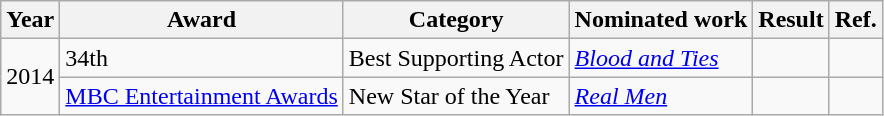<table class="wikitable">
<tr>
<th>Year</th>
<th>Award</th>
<th>Category</th>
<th>Nominated work</th>
<th>Result</th>
<th>Ref.</th>
</tr>
<tr>
<td rowspan=2>2014</td>
<td>34th </td>
<td>Best Supporting Actor</td>
<td><em><a href='#'>Blood and Ties</a></em></td>
<td></td>
<td></td>
</tr>
<tr>
<td><a href='#'>MBC Entertainment Awards</a></td>
<td>New Star of the Year</td>
<td><em><a href='#'>Real Men</a></em></td>
<td></td>
<td></td>
</tr>
</table>
